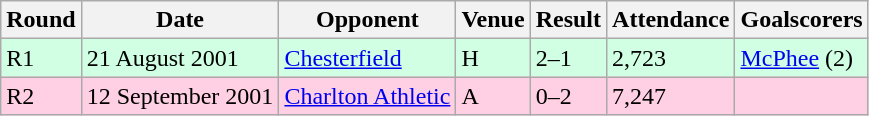<table class="wikitable">
<tr>
<th>Round</th>
<th>Date</th>
<th>Opponent</th>
<th>Venue</th>
<th>Result</th>
<th>Attendance</th>
<th>Goalscorers</th>
</tr>
<tr style="background-color: #d0ffe3;">
<td>R1</td>
<td>21 August 2001</td>
<td><a href='#'>Chesterfield</a></td>
<td>H</td>
<td>2–1</td>
<td>2,723</td>
<td><a href='#'>McPhee</a> (2)</td>
</tr>
<tr style="background-color: #ffd0e3;">
<td>R2</td>
<td>12 September 2001</td>
<td><a href='#'>Charlton Athletic</a></td>
<td>A</td>
<td>0–2</td>
<td>7,247</td>
<td></td>
</tr>
</table>
